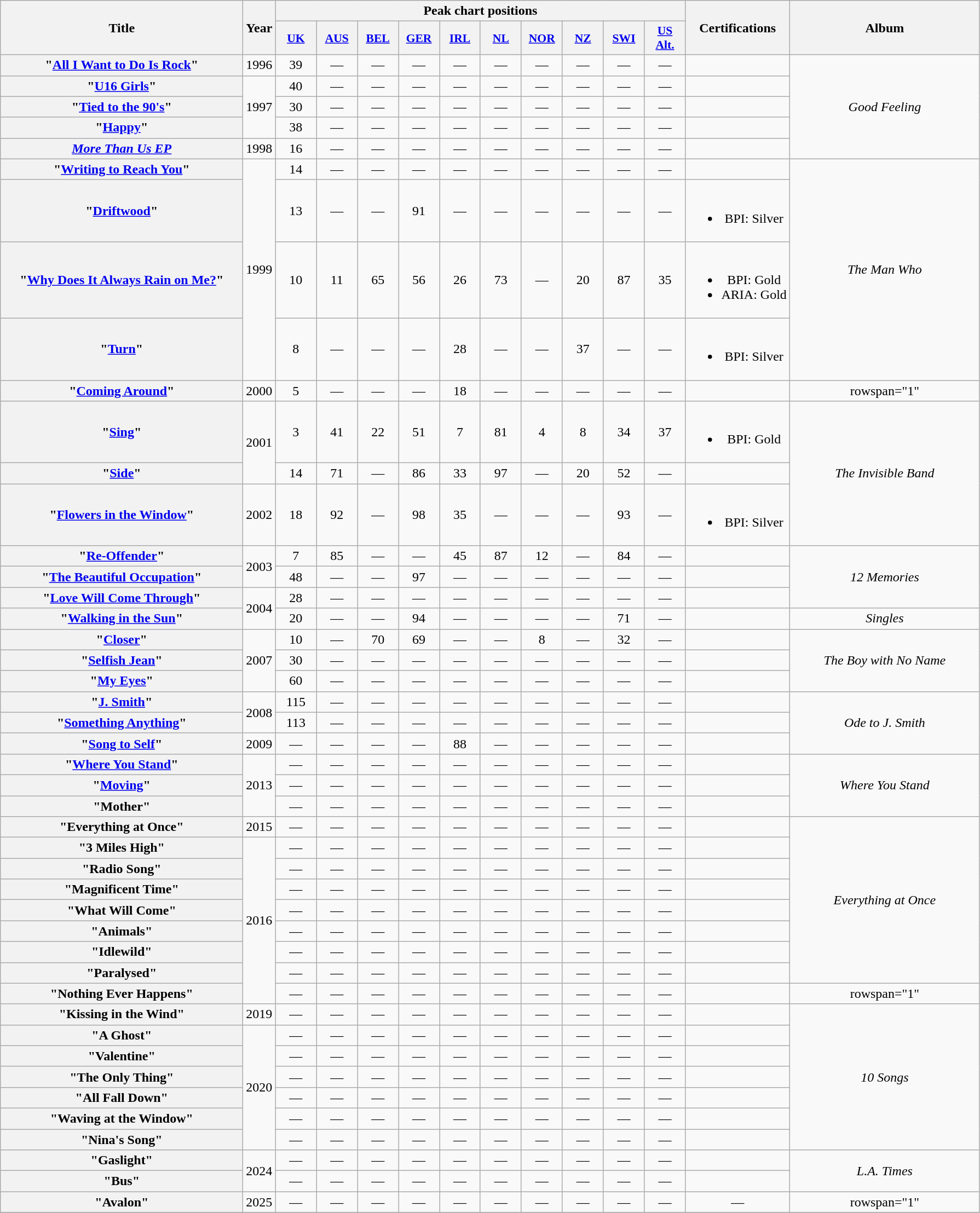<table class="wikitable plainrowheaders" style="text-align:center;">
<tr>
<th scope="col" rowspan="2" style="width:18em;">Title</th>
<th scope="col" rowspan="2">Year</th>
<th scope="col" colspan="10">Peak chart positions</th>
<th rowspan="2">Certifications</th>
<th scope="col" rowspan="2" style="width:14em;">Album</th>
</tr>
<tr>
<th scope="col" style="width:3em; font-size:90%;"><a href='#'>UK</a><br></th>
<th scope="col" style="width:3em; font-size:90%;"><a href='#'>AUS</a><br></th>
<th scope="col" style="width:3em; font-size:90%;"><a href='#'>BEL</a><br></th>
<th scope="col" style="width:3em; font-size:90%;"><a href='#'>GER</a><br></th>
<th scope="col" style="width:3em; font-size:90%;"><a href='#'>IRL</a><br></th>
<th scope="col" style="width:3em; font-size:90%;"><a href='#'>NL</a><br></th>
<th scope="col" style="width:3em; font-size:90%;"><a href='#'>NOR</a><br></th>
<th scope="col" style="width:3em; font-size:90%;"><a href='#'>NZ</a><br></th>
<th scope="col" style="width:3em; font-size:90%;"><a href='#'>SWI</a><br></th>
<th scope="col" style="width:3em; font-size:90%;"><a href='#'>US<br>Alt.</a><br></th>
</tr>
<tr>
<th scope="row">"<a href='#'>All I Want to Do Is Rock</a>"</th>
<td>1996</td>
<td>39</td>
<td>—</td>
<td>—</td>
<td>—</td>
<td>—</td>
<td>—</td>
<td>—</td>
<td>—</td>
<td>—</td>
<td>—</td>
<td></td>
<td rowspan="5"><em>Good Feeling</em></td>
</tr>
<tr>
<th scope="row">"<a href='#'>U16 Girls</a>"</th>
<td rowspan="3">1997</td>
<td>40</td>
<td>—</td>
<td>—</td>
<td>—</td>
<td>—</td>
<td>—</td>
<td>—</td>
<td>—</td>
<td>—</td>
<td>—</td>
<td></td>
</tr>
<tr>
<th scope="row">"<a href='#'>Tied to the 90's</a>"</th>
<td>30</td>
<td>—</td>
<td>—</td>
<td>—</td>
<td>—</td>
<td>—</td>
<td>—</td>
<td>—</td>
<td>—</td>
<td>—</td>
<td></td>
</tr>
<tr>
<th scope="row">"<a href='#'>Happy</a>"</th>
<td>38</td>
<td>—</td>
<td>—</td>
<td>—</td>
<td>—</td>
<td>—</td>
<td>—</td>
<td>—</td>
<td>—</td>
<td>—</td>
<td></td>
</tr>
<tr>
<th scope="row"><em><a href='#'>More Than Us EP</a></em></th>
<td>1998</td>
<td>16</td>
<td>—</td>
<td>—</td>
<td>—</td>
<td>—</td>
<td>—</td>
<td>—</td>
<td>—</td>
<td>—</td>
<td>—</td>
<td></td>
</tr>
<tr>
<th scope="row">"<a href='#'>Writing to Reach You</a>"</th>
<td rowspan="4">1999</td>
<td>14</td>
<td>—</td>
<td>—</td>
<td>—</td>
<td>—</td>
<td>—</td>
<td>—</td>
<td>—</td>
<td>—</td>
<td>—</td>
<td></td>
<td rowspan="4"><em>The Man Who</em></td>
</tr>
<tr>
<th scope="row">"<a href='#'>Driftwood</a>"</th>
<td>13</td>
<td>—</td>
<td>—</td>
<td>91</td>
<td>—</td>
<td>—</td>
<td>—</td>
<td>—</td>
<td>—</td>
<td>—</td>
<td><br><ul><li>BPI: Silver</li></ul></td>
</tr>
<tr>
<th scope="row">"<a href='#'>Why Does It Always Rain on Me?</a>"</th>
<td>10</td>
<td>11</td>
<td>65</td>
<td>56</td>
<td>26</td>
<td>73</td>
<td>—</td>
<td>20</td>
<td>87</td>
<td>35</td>
<td><br><ul><li>BPI: Gold</li><li>ARIA: Gold</li></ul></td>
</tr>
<tr>
<th scope="row">"<a href='#'>Turn</a>"</th>
<td>8</td>
<td>—</td>
<td>—</td>
<td>—</td>
<td>28</td>
<td>—</td>
<td>—</td>
<td>37</td>
<td>—</td>
<td>—</td>
<td><br><ul><li>BPI: Silver</li></ul></td>
</tr>
<tr>
<th scope="row">"<a href='#'>Coming Around</a>"</th>
<td>2000</td>
<td>5</td>
<td>—</td>
<td>—</td>
<td>—</td>
<td>18</td>
<td>—</td>
<td>—</td>
<td>—</td>
<td>—</td>
<td>—</td>
<td></td>
<td>rowspan="1" </td>
</tr>
<tr>
<th scope="row">"<a href='#'>Sing</a>"</th>
<td rowspan="2">2001</td>
<td>3</td>
<td>41</td>
<td>22</td>
<td>51</td>
<td>7</td>
<td>81</td>
<td>4</td>
<td>8</td>
<td>34</td>
<td>37</td>
<td><br><ul><li>BPI: Gold</li></ul></td>
<td rowspan="3"><em>The Invisible Band</em></td>
</tr>
<tr>
<th scope="row">"<a href='#'>Side</a>"</th>
<td>14</td>
<td>71</td>
<td>—</td>
<td>86</td>
<td>33</td>
<td>97</td>
<td>—</td>
<td>20</td>
<td>52</td>
<td>—</td>
<td></td>
</tr>
<tr>
<th scope="row">"<a href='#'>Flowers in the Window</a>"</th>
<td>2002</td>
<td>18</td>
<td>92</td>
<td>—</td>
<td>98</td>
<td>35</td>
<td>—</td>
<td>—</td>
<td>—</td>
<td>93</td>
<td>—</td>
<td><br><ul><li>BPI: Silver</li></ul></td>
</tr>
<tr>
<th scope="row">"<a href='#'>Re-Offender</a>"</th>
<td rowspan="2">2003</td>
<td>7</td>
<td>85</td>
<td>—</td>
<td>—</td>
<td>45</td>
<td>87</td>
<td>12</td>
<td>—</td>
<td>84</td>
<td>—</td>
<td></td>
<td rowspan="3"><em>12 Memories</em></td>
</tr>
<tr>
<th scope="row">"<a href='#'>The Beautiful Occupation</a>"</th>
<td>48</td>
<td>—</td>
<td>—</td>
<td>97</td>
<td>—</td>
<td>—</td>
<td>—</td>
<td>—</td>
<td>—</td>
<td>—</td>
<td></td>
</tr>
<tr>
<th scope="row">"<a href='#'>Love Will Come Through</a>"</th>
<td rowspan="2">2004</td>
<td>28</td>
<td>—</td>
<td>—</td>
<td>—</td>
<td>—</td>
<td>—</td>
<td>—</td>
<td>—</td>
<td>—</td>
<td>—</td>
<td></td>
</tr>
<tr>
<th scope="row">"<a href='#'>Walking in the Sun</a>"</th>
<td>20</td>
<td>—</td>
<td>—</td>
<td>94</td>
<td>—</td>
<td>—</td>
<td>—</td>
<td>—</td>
<td>71</td>
<td>—</td>
<td></td>
<td><em>Singles</em></td>
</tr>
<tr>
<th scope="row">"<a href='#'>Closer</a>"</th>
<td rowspan="3">2007</td>
<td>10</td>
<td>—</td>
<td>70</td>
<td>69</td>
<td>—</td>
<td>—</td>
<td>8</td>
<td>—</td>
<td>32</td>
<td>—</td>
<td></td>
<td rowspan="3"><em>The Boy with No Name</em></td>
</tr>
<tr>
<th scope="row">"<a href='#'>Selfish Jean</a>"</th>
<td>30</td>
<td>—</td>
<td>—</td>
<td>—</td>
<td>—</td>
<td>—</td>
<td>—</td>
<td>—</td>
<td>—</td>
<td>—</td>
<td></td>
</tr>
<tr>
<th scope="row">"<a href='#'>My Eyes</a>"</th>
<td>60</td>
<td>—</td>
<td>—</td>
<td>—</td>
<td>—</td>
<td>—</td>
<td>—</td>
<td>—</td>
<td>—</td>
<td>—</td>
<td></td>
</tr>
<tr>
<th scope="row">"<a href='#'>J. Smith</a>"</th>
<td rowspan="2">2008</td>
<td>115</td>
<td>—</td>
<td>—</td>
<td>—</td>
<td>—</td>
<td>—</td>
<td>—</td>
<td>—</td>
<td>—</td>
<td>—</td>
<td></td>
<td rowspan="3"><em>Ode to J. Smith</em></td>
</tr>
<tr>
<th scope="row">"<a href='#'>Something Anything</a>"</th>
<td>113</td>
<td>—</td>
<td>—</td>
<td>—</td>
<td>—</td>
<td>—</td>
<td>—</td>
<td>—</td>
<td>—</td>
<td>—</td>
<td></td>
</tr>
<tr>
<th scope="row">"<a href='#'>Song to Self</a>"</th>
<td>2009</td>
<td>—</td>
<td>—</td>
<td>—</td>
<td>—</td>
<td>88</td>
<td>—</td>
<td>—</td>
<td>—</td>
<td>—</td>
<td>—</td>
<td></td>
</tr>
<tr>
<th scope="row">"<a href='#'>Where You Stand</a>"</th>
<td rowspan="3">2013</td>
<td>—</td>
<td>—</td>
<td>—</td>
<td>—</td>
<td>—</td>
<td>—</td>
<td>—</td>
<td>—</td>
<td>—</td>
<td>—</td>
<td></td>
<td rowspan="3"><em>Where You Stand</em></td>
</tr>
<tr>
<th scope="row">"<a href='#'>Moving</a>"</th>
<td>—</td>
<td>—</td>
<td>—</td>
<td>—</td>
<td>—</td>
<td>—</td>
<td>—</td>
<td>—</td>
<td>—</td>
<td>—</td>
<td></td>
</tr>
<tr>
<th scope="row">"Mother"</th>
<td>—</td>
<td>—</td>
<td>—</td>
<td>—</td>
<td>—</td>
<td>—</td>
<td>—</td>
<td>—</td>
<td>—</td>
<td>—</td>
<td></td>
</tr>
<tr>
<th scope="row">"Everything at Once"</th>
<td>2015</td>
<td>—</td>
<td>—</td>
<td>—</td>
<td>—</td>
<td>—</td>
<td>—</td>
<td>—</td>
<td>—</td>
<td>—</td>
<td>—</td>
<td></td>
<td rowspan="8"><em>Everything at Once</em></td>
</tr>
<tr>
<th scope="row">"3 Miles High"</th>
<td rowspan="8">2016</td>
<td>—</td>
<td>—</td>
<td>—</td>
<td>—</td>
<td>—</td>
<td>—</td>
<td>—</td>
<td>—</td>
<td>—</td>
<td>—</td>
<td></td>
</tr>
<tr>
<th scope="row">"Radio Song"</th>
<td>—</td>
<td>—</td>
<td>—</td>
<td>—</td>
<td>—</td>
<td>—</td>
<td>—</td>
<td>—</td>
<td>—</td>
<td>—</td>
<td></td>
</tr>
<tr>
<th scope="row">"Magnificent Time"</th>
<td>—</td>
<td>—</td>
<td>—</td>
<td>—</td>
<td>—</td>
<td>—</td>
<td>—</td>
<td>—</td>
<td>—</td>
<td>—</td>
<td></td>
</tr>
<tr>
<th scope="row">"What Will Come"</th>
<td>—</td>
<td>—</td>
<td>—</td>
<td>—</td>
<td>—</td>
<td>—</td>
<td>—</td>
<td>—</td>
<td>—</td>
<td>—</td>
<td></td>
</tr>
<tr>
<th scope="row">"Animals"</th>
<td>—</td>
<td>—</td>
<td>—</td>
<td>—</td>
<td>—</td>
<td>—</td>
<td>—</td>
<td>—</td>
<td>—</td>
<td>—</td>
<td></td>
</tr>
<tr>
<th scope="row">"Idlewild"</th>
<td>—</td>
<td>—</td>
<td>—</td>
<td>—</td>
<td>—</td>
<td>—</td>
<td>—</td>
<td>—</td>
<td>—</td>
<td>—</td>
<td></td>
</tr>
<tr>
<th scope="row">"Paralysed"</th>
<td>—</td>
<td>—</td>
<td>—</td>
<td>—</td>
<td>—</td>
<td>—</td>
<td>—</td>
<td>—</td>
<td>—</td>
<td>—</td>
<td></td>
</tr>
<tr>
<th scope="row">"Nothing Ever Happens"</th>
<td>—</td>
<td>—</td>
<td>—</td>
<td>—</td>
<td>—</td>
<td>—</td>
<td>—</td>
<td>—</td>
<td>—</td>
<td>—</td>
<td></td>
<td>rowspan="1" </td>
</tr>
<tr>
<th scope="row">"Kissing in the Wind"</th>
<td rowspan="1">2019</td>
<td>—</td>
<td>—</td>
<td>—</td>
<td>—</td>
<td>—</td>
<td>—</td>
<td>—</td>
<td>—</td>
<td>—</td>
<td>—</td>
<td></td>
<td rowspan="7"><em>10 Songs</em></td>
</tr>
<tr>
<th scope= "row">"A Ghost"</th>
<td rowspan="6">2020</td>
<td>—</td>
<td>—</td>
<td>—</td>
<td>—</td>
<td>—</td>
<td>—</td>
<td>—</td>
<td>—</td>
<td>—</td>
<td>—</td>
<td></td>
</tr>
<tr>
<th scope= "row">"Valentine"</th>
<td>—</td>
<td>—</td>
<td>—</td>
<td>—</td>
<td>—</td>
<td>—</td>
<td>—</td>
<td>—</td>
<td>—</td>
<td>—</td>
<td></td>
</tr>
<tr>
<th scope= "row">"The Only Thing"</th>
<td>—</td>
<td>—</td>
<td>—</td>
<td>—</td>
<td>—</td>
<td>—</td>
<td>—</td>
<td>—</td>
<td>—</td>
<td>—</td>
<td></td>
</tr>
<tr>
<th scope= "row">"All Fall Down"</th>
<td>—</td>
<td>—</td>
<td>—</td>
<td>—</td>
<td>—</td>
<td>—</td>
<td>—</td>
<td>—</td>
<td>—</td>
<td>—</td>
<td></td>
</tr>
<tr>
<th scope= "row">"Waving at the Window"</th>
<td>—</td>
<td>—</td>
<td>—</td>
<td>—</td>
<td>—</td>
<td>—</td>
<td>—</td>
<td>—</td>
<td>—</td>
<td>—</td>
<td></td>
</tr>
<tr>
<th scope= "row">"Nina's Song"</th>
<td>—</td>
<td>—</td>
<td>—</td>
<td>—</td>
<td>—</td>
<td>—</td>
<td>—</td>
<td>—</td>
<td>—</td>
<td>—</td>
<td></td>
</tr>
<tr>
<th scope= "row">"Gaslight"</th>
<td rowspan="2">2024</td>
<td>—</td>
<td>—</td>
<td>—</td>
<td>—</td>
<td>—</td>
<td>—</td>
<td>—</td>
<td>—</td>
<td>—</td>
<td>—</td>
<td></td>
<td rowspan="2"><em>L.A. Times</em></td>
</tr>
<tr>
<th scope= "row">"Bus"</th>
<td>—</td>
<td>—</td>
<td>—</td>
<td>—</td>
<td>—</td>
<td>—</td>
<td>—</td>
<td>—</td>
<td>—</td>
<td>—</td>
<td></td>
</tr>
<tr>
<th scope="row">"Avalon"</th>
<td rowspan="1">2025</td>
<td>—</td>
<td>—</td>
<td>—</td>
<td>—</td>
<td>—</td>
<td>—</td>
<td>—</td>
<td>—</td>
<td>—</td>
<td>—</td>
<td>—</td>
<td>rowspan="1" </td>
</tr>
<tr>
</tr>
</table>
